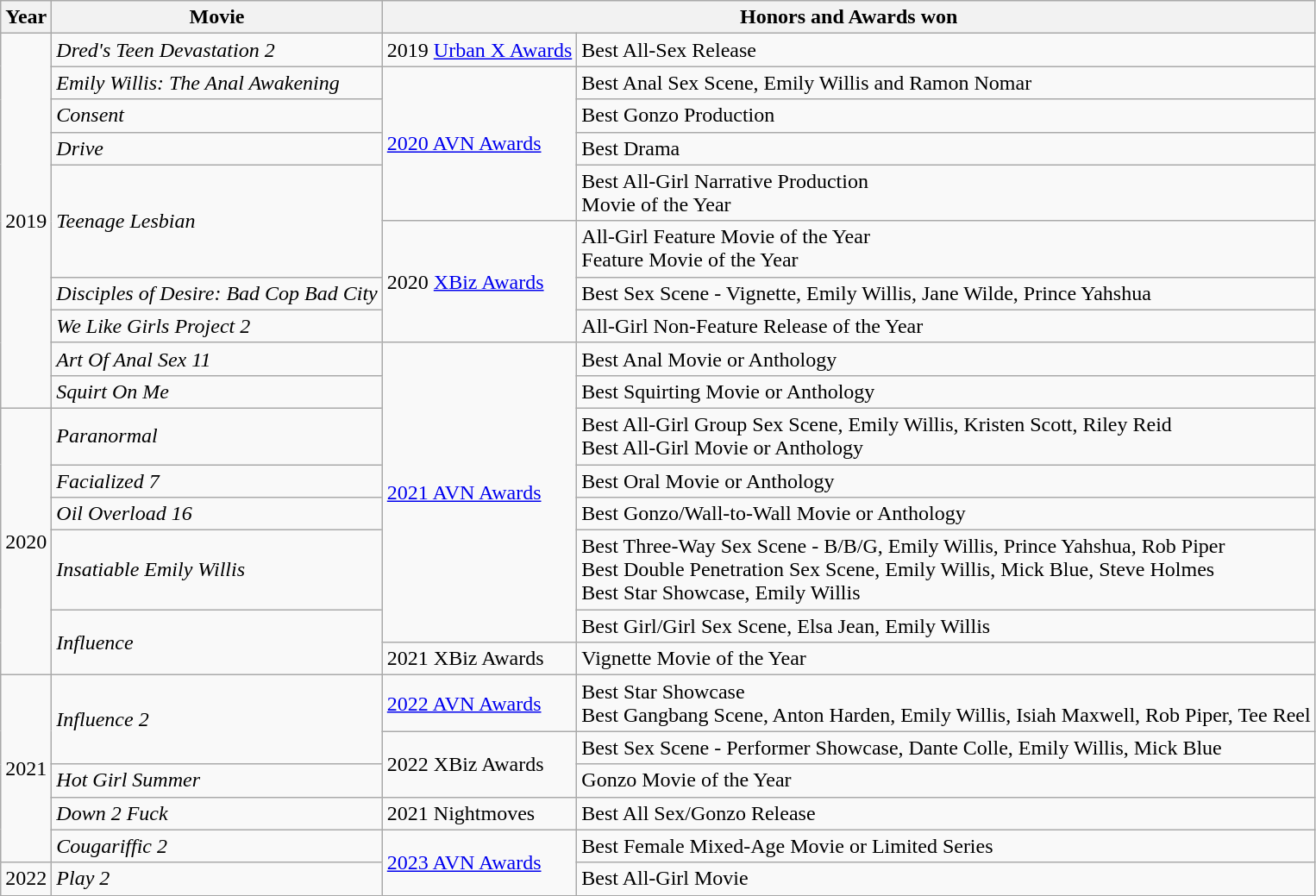<table class="wikitable">
<tr>
<th>Year</th>
<th>Movie</th>
<th colspan="2">Honors and Awards won</th>
</tr>
<tr>
<td rowspan="10">2019</td>
<td><em>Dred's Teen Devastation 2</em></td>
<td>2019 <a href='#'>Urban X Awards</a></td>
<td>Best All-Sex Release</td>
</tr>
<tr>
<td><em>Emily Willis: The Anal Awakening</em></td>
<td rowspan="4"><a href='#'>2020 AVN Awards</a></td>
<td>Best Anal Sex Scene, Emily Willis and Ramon Nomar</td>
</tr>
<tr>
<td><em>Consent</em></td>
<td>Best Gonzo Production</td>
</tr>
<tr>
<td><em>Drive</em></td>
<td>Best Drama</td>
</tr>
<tr>
<td rowspan="2"><em>Teenage Lesbian</em></td>
<td>Best All-Girl Narrative Production<br>Movie of the Year</td>
</tr>
<tr>
<td rowspan="3">2020 <a href='#'>XBiz Awards</a></td>
<td>All-Girl Feature Movie of the Year<br>Feature Movie of the Year</td>
</tr>
<tr>
<td><em>Disciples of Desire: Bad Cop Bad City</em></td>
<td>Best Sex Scene - Vignette, Emily Willis, Jane Wilde, Prince Yahshua</td>
</tr>
<tr>
<td><em>We Like Girls Project 2</em></td>
<td>All-Girl Non-Feature Release of the Year</td>
</tr>
<tr>
<td><em>Art Of Anal Sex 11</em></td>
<td rowspan="7"><a href='#'>2021 AVN Awards</a></td>
<td>Best Anal Movie or Anthology</td>
</tr>
<tr>
<td><em>Squirt On Me</em></td>
<td>Best Squirting Movie or Anthology</td>
</tr>
<tr>
<td rowspan="6">2020</td>
<td><em>Paranormal</em> <em></em></td>
<td>Best All-Girl Group Sex Scene, Emily Willis, Kristen Scott, Riley Reid<br>Best All-Girl Movie or Anthology</td>
</tr>
<tr>
<td><em>Facialized 7</em></td>
<td>Best Oral Movie or Anthology</td>
</tr>
<tr>
<td><em>Oil Overload 16</em></td>
<td>Best Gonzo/Wall-to-Wall Movie or Anthology</td>
</tr>
<tr>
<td><em>Insatiable Emily Willis</em></td>
<td>Best Three-Way Sex Scene - B/B/G, Emily Willis, Prince Yahshua, Rob Piper<br>Best Double Penetration Sex Scene, Emily Willis, Mick Blue, Steve Holmes<br>Best Star Showcase, Emily Willis</td>
</tr>
<tr>
<td rowspan="2"><em>Influence</em></td>
<td>Best Girl/Girl Sex Scene, Elsa Jean, Emily Willis</td>
</tr>
<tr>
<td>2021 XBiz Awards</td>
<td>Vignette Movie of the Year</td>
</tr>
<tr>
<td rowspan="5">2021</td>
<td rowspan="2"><em>Influence 2</em></td>
<td><a href='#'>2022 AVN Awards</a></td>
<td>Best Star Showcase<br>Best Gangbang Scene, Anton Harden, Emily Willis, Isiah Maxwell, Rob Piper, Tee Reel</td>
</tr>
<tr>
<td rowspan="2">2022 XBiz Awards</td>
<td>Best Sex Scene - Performer Showcase, Dante Colle, Emily Willis, Mick Blue</td>
</tr>
<tr>
<td><em>Hot Girl Summer</em></td>
<td>Gonzo Movie of the Year</td>
</tr>
<tr>
<td><em>Down 2 Fuck</em></td>
<td>2021 Nightmoves</td>
<td>Best All Sex/Gonzo Release</td>
</tr>
<tr>
<td><em>Cougariffic 2</em></td>
<td rowspan="2"><a href='#'>2023 AVN Awards</a></td>
<td>Best Female Mixed-Age Movie or Limited Series</td>
</tr>
<tr>
<td>2022</td>
<td><em>Play 2</em></td>
<td>Best All-Girl Movie</td>
</tr>
</table>
